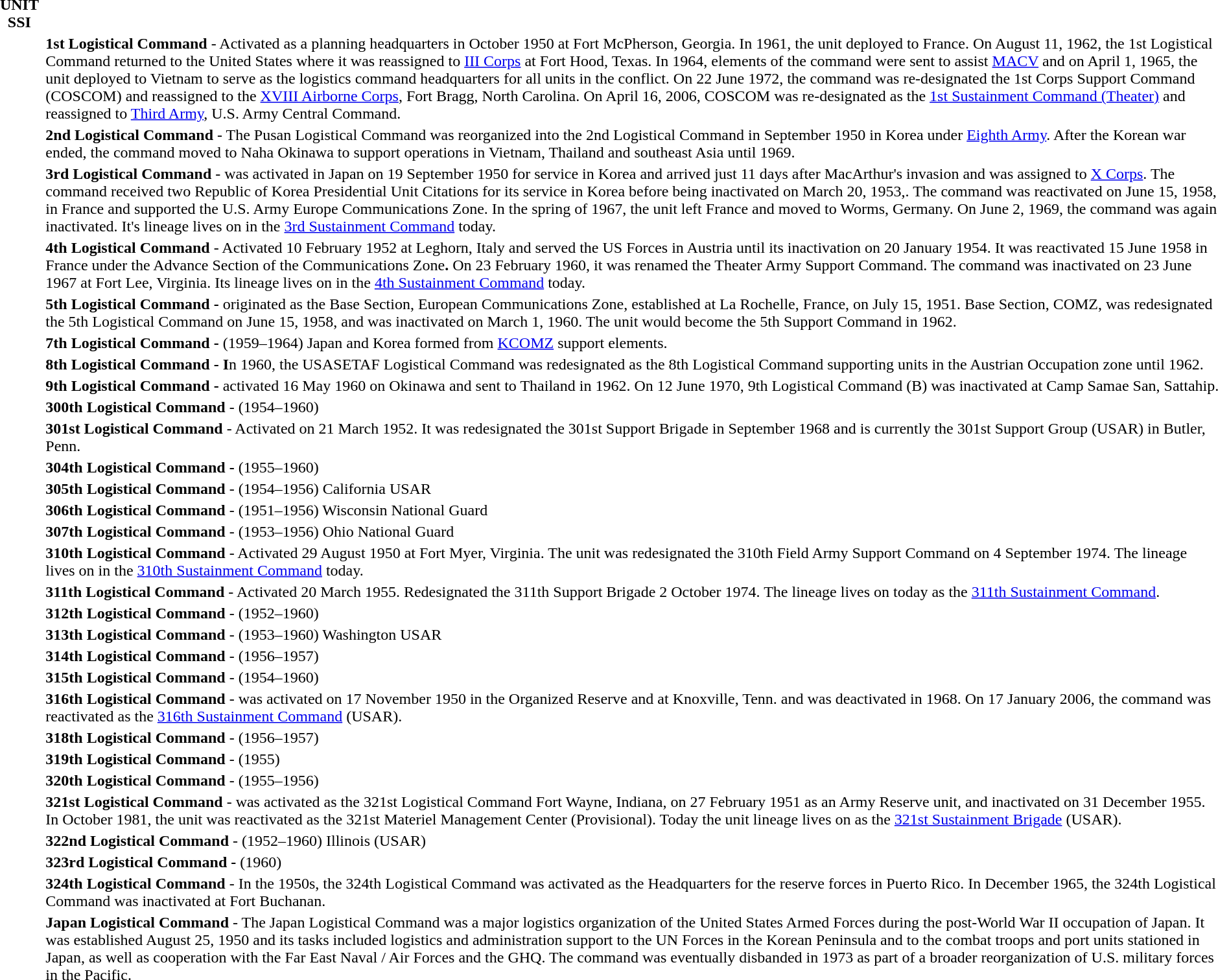<table>
<tr>
<th>UNIT SSI</th>
<th></th>
</tr>
<tr>
<td></td>
<td><strong>1st Logistical Command</strong> - Activated as a planning headquarters in October 1950 at Fort McPherson, Georgia.  In 1961, the unit deployed to France. On August 11, 1962, the 1st Logistical Command returned to the United States where it was reassigned to <a href='#'>III Corps</a> at Fort Hood, Texas.  In 1964, elements of the command were sent to assist <a href='#'>MACV</a> and on April 1, 1965, the unit deployed to Vietnam to serve as the logistics command headquarters for all units in the conflict.  On 22 June 1972, the command was re-designated the 1st Corps Support Command (COSCOM) and reassigned to the <a href='#'>XVIII Airborne Corps</a>, Fort Bragg, North Carolina. On April 16, 2006, COSCOM was re-designated as the <a href='#'>1st Sustainment Command (Theater)</a> and reassigned to <a href='#'>Third Army</a>, U.S. Army Central Command.</td>
</tr>
<tr>
<td></td>
<td><strong>2nd Logistical Command</strong> - The Pusan Logistical Command was reorganized into the 2nd Logistical Command in September 1950 in Korea under <a href='#'>Eighth Army</a>.  After the Korean war ended, the command moved to Naha Okinawa to support operations in Vietnam, Thailand and southeast Asia until 1969.</td>
</tr>
<tr>
<td></td>
<td><strong>3rd Logistical Command</strong> - was activated in Japan on 19 September 1950 for service in Korea and arrived  just 11 days after MacArthur's invasion and was assigned to <a href='#'>X Corps</a>.  The command received two Republic of Korea Presidential Unit Citations for its service in Korea before being inactivated on March 20, 1953,.  The command was reactivated on June 15, 1958, in France and supported the U.S. Army Europe Communications Zone. In the spring of 1967, the unit left France and moved to Worms, Germany. On June 2, 1969, the command was again inactivated.  It's lineage lives on in the <a href='#'>3rd Sustainment Command</a> today.</td>
</tr>
<tr>
<td></td>
<td><strong>4th Logistical Command</strong> - Activated 10 February 1952 at Leghorn, Italy and served the US Forces in Austria until its inactivation on 20 January 1954.  It was reactivated 15 June 1958 in France under the Advance Section of the Communications Zone<strong>.</strong>  On 23 February 1960, it was renamed the Theater Army Support Command.  The command was inactivated on 23 June 1967 at Fort Lee, Virginia.  Its lineage lives on in the <a href='#'>4th Sustainment Command</a> today.</td>
</tr>
<tr>
<td></td>
<td><strong>5th Logistical Command -</strong> originated as the Base Section, European Communications Zone, established at La Rochelle, France, on July 15, 1951.  Base Section, COMZ, was redesignated the 5th Logistical Command on June 15, 1958, and was inactivated on March 1, 1960.  The unit would become the 5th Support Command in 1962.</td>
</tr>
<tr>
<td></td>
<td><strong>7th Logistical Command -</strong> (1959–1964) Japan and Korea formed from <a href='#'>KCOMZ</a> support elements.</td>
</tr>
<tr>
<td></td>
<td><strong>8th Logistical Command - I</strong>n 1960, the USASETAF Logistical Command was redesignated as the 8th Logistical Command supporting units in the Austrian Occupation zone until 1962.</td>
</tr>
<tr>
<td></td>
<td><strong>9th Logistical Command -</strong> activated 16 May 1960 on Okinawa and sent to Thailand in 1962.  On 12 June 1970, 9th Logistical Command (B) was inactivated at Camp Samae San, Sattahip.</td>
</tr>
<tr>
<td></td>
<td><strong>300th Logistical Command</strong> - (1954–1960)</td>
</tr>
<tr>
<td></td>
<td><strong>301st Logistical Command</strong> - Activated on 21 March 1952. It was redesignated the 301st Support Brigade in September 1968 and is currently the 301st Support Group (USAR) in Butler, Penn.</td>
</tr>
<tr>
<td></td>
<td><strong>304th Logistical Command -</strong> (1955–1960)</td>
</tr>
<tr>
<td></td>
<td><strong>305th Logistical Command</strong> - (1954–1956) California USAR</td>
</tr>
<tr>
<td></td>
<td><strong>306th Logistical Command</strong> - (1951–1956) Wisconsin National Guard</td>
</tr>
<tr>
<td></td>
<td><strong>307th Logistical Command</strong> - (1953–1956) Ohio National Guard</td>
</tr>
<tr>
<td></td>
<td><strong>310th Logistical Command</strong> - Activated 29 August 1950 at Fort Myer, Virginia.  The unit was redesignated the 310th Field Army Support Command on 4 September 1974.  The lineage lives on in the <a href='#'>310th Sustainment Command</a> today.</td>
</tr>
<tr>
<td></td>
<td><strong>311th Logistical Command</strong> - Activated 20 March 1955.  Redesignated the 311th Support Brigade 2 October 1974.  The lineage lives on today as the <a href='#'>311th Sustainment Command</a>.</td>
</tr>
<tr>
<td></td>
<td><strong>312th Logistical Command</strong> - (1952–1960)</td>
</tr>
<tr>
<td></td>
<td><strong>313th Logistical Command</strong> - (1953–1960) Washington USAR</td>
</tr>
<tr>
<td></td>
<td><strong>314th Logistical Command</strong> - (1956–1957)</td>
</tr>
<tr>
<td></td>
<td><strong>315th Logistical Command</strong> - (1954–1960)</td>
</tr>
<tr>
<td></td>
<td><strong>316th Logistical Command</strong> - was activated on 17 November 1950 in the Organized Reserve and at Knoxville, Tenn. and was deactivated in 1968.  On 17 January 2006, the command was reactivated as the <a href='#'>316th Sustainment Command</a> (USAR).</td>
</tr>
<tr>
<td></td>
<td><strong>318th Logistical Command</strong> - (1956–1957)</td>
</tr>
<tr>
<td></td>
<td><strong>319th Logistical Command</strong> - (1955)</td>
</tr>
<tr>
<td></td>
<td><strong>320th Logistical Command</strong> - (1955–1956)</td>
</tr>
<tr>
<td></td>
<td><strong>321st Logistical Command</strong> - was activated as the 321st Logistical Command Fort Wayne, Indiana, on 27 February 1951 as an Army Reserve unit, and inactivated on 31 December 1955. In October 1981, the unit was reactivated as the 321st Materiel Management Center (Provisional).  Today the unit lineage lives on as the <a href='#'>321st Sustainment Brigade</a> (USAR).</td>
</tr>
<tr>
<td></td>
<td><strong>322nd Logistical Command</strong> - (1952–1960) Illinois (USAR)</td>
</tr>
<tr>
<td></td>
<td><strong>323rd Logistical Command -</strong> (1960)</td>
</tr>
<tr>
<td></td>
<td><strong>324th Logistical Command</strong> - In the 1950s, the 324th Logistical Command was activated as the Headquarters for the reserve forces in Puerto Rico.  In December 1965, the 324th Logistical Command was inactivated at Fort Buchanan.</td>
</tr>
<tr>
<td></td>
<td><strong>Japan Logistical Command</strong> - The Japan Logistical Command was a major logistics organization of the United States Armed Forces during the post-World War II occupation of Japan. It was established August 25, 1950 and its tasks included logistics and administration support to the UN Forces in the Korean Peninsula and to the combat troops and port units stationed in Japan, as well as cooperation with the Far East Naval / Air Forces and the GHQ. The command was eventually disbanded in 1973 as part of a broader reorganization of U.S. military forces in the Pacific.</td>
</tr>
</table>
